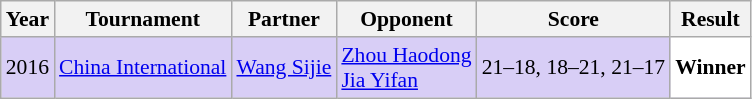<table class="sortable wikitable" style="font-size: 90%;">
<tr>
<th>Year</th>
<th>Tournament</th>
<th>Partner</th>
<th>Opponent</th>
<th>Score</th>
<th>Result</th>
</tr>
<tr style="background:#D8CEF6">
<td align="center">2016</td>
<td align="left"><a href='#'>China International</a></td>
<td align="left"> <a href='#'>Wang Sijie</a></td>
<td align="left"> <a href='#'>Zhou Haodong</a> <br>  <a href='#'>Jia Yifan</a></td>
<td align="left">21–18, 18–21, 21–17</td>
<td style="text-align:left; background:white"> <strong>Winner</strong></td>
</tr>
</table>
